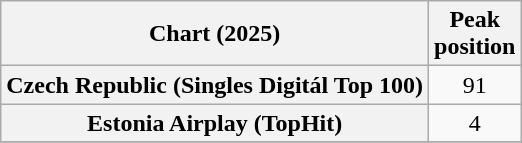<table class="wikitable sortable plainrowheaders" style="text-align:center">
<tr>
<th scope="col">Chart (2025)</th>
<th scope="col">Peak<br>position</th>
</tr>
<tr>
<th scope="row">Czech Republic (Singles Digitál Top 100)</th>
<td>91</td>
</tr>
<tr>
<th scope="row">Estonia Airplay (TopHit)</th>
<td>4</td>
</tr>
<tr>
</tr>
</table>
